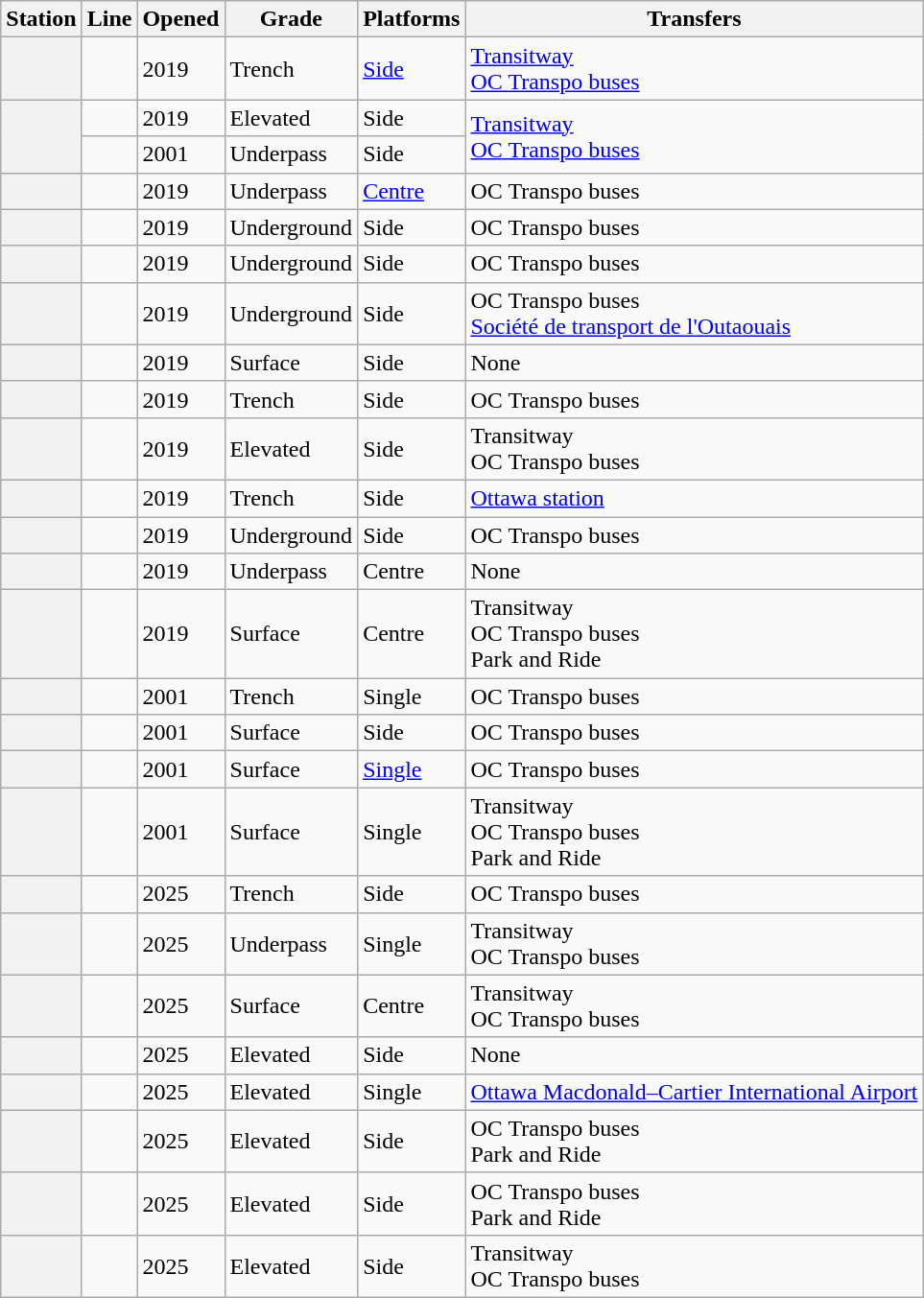<table class="wikitable plainrowheaders sortable">
<tr>
<th>Station</th>
<th>Line</th>
<th>Opened</th>
<th>Grade</th>
<th>Platforms</th>
<th>Transfers</th>
</tr>
<tr>
<th></th>
<td></td>
<td>2019</td>
<td>Trench</td>
<td><a href='#'>Side</a></td>
<td> <a href='#'>Transitway</a><br> <a href='#'>OC Transpo buses</a></td>
</tr>
<tr>
<th rowspan="2"></th>
<td></td>
<td>2019</td>
<td>Elevated</td>
<td>Side</td>
<td rowspan="2"> <a href='#'>Transitway</a><br> <a href='#'>OC Transpo buses</a></td>
</tr>
<tr>
<td></td>
<td>2001</td>
<td>Underpass</td>
<td>Side</td>
</tr>
<tr>
<th></th>
<td></td>
<td>2019</td>
<td>Underpass</td>
<td><a href='#'>Centre</a></td>
<td> OC Transpo buses</td>
</tr>
<tr>
<th></th>
<td></td>
<td>2019</td>
<td>Underground</td>
<td>Side</td>
<td> OC Transpo buses</td>
</tr>
<tr>
<th></th>
<td></td>
<td>2019</td>
<td>Underground</td>
<td>Side</td>
<td> OC Transpo buses</td>
</tr>
<tr>
<th></th>
<td></td>
<td>2019</td>
<td>Underground</td>
<td>Side</td>
<td> OC Transpo buses<br> <a href='#'>Société de transport de l'Outaouais</a></td>
</tr>
<tr>
<th></th>
<td></td>
<td>2019</td>
<td>Surface</td>
<td>Side</td>
<td>None</td>
</tr>
<tr>
<th></th>
<td></td>
<td>2019</td>
<td>Trench</td>
<td>Side</td>
<td> OC Transpo buses</td>
</tr>
<tr>
<th></th>
<td></td>
<td>2019</td>
<td>Elevated</td>
<td>Side</td>
<td> Transitway<br> OC Transpo buses</td>
</tr>
<tr>
<th></th>
<td></td>
<td>2019</td>
<td>Trench</td>
<td>Side</td>
<td> <a href='#'>Ottawa station</a></td>
</tr>
<tr>
<th></th>
<td></td>
<td>2019</td>
<td>Underground</td>
<td>Side</td>
<td> OC Transpo buses</td>
</tr>
<tr>
<th></th>
<td></td>
<td>2019</td>
<td>Underpass</td>
<td>Centre</td>
<td>None</td>
</tr>
<tr>
<th></th>
<td></td>
<td>2019</td>
<td>Surface</td>
<td>Centre</td>
<td> Transitway<br> OC Transpo buses<br> Park and Ride</td>
</tr>
<tr>
<th></th>
<td></td>
<td>2001</td>
<td>Trench</td>
<td>Single</td>
<td> OC Transpo buses</td>
</tr>
<tr>
<th></th>
<td></td>
<td>2001</td>
<td>Surface</td>
<td>Side</td>
<td> OC Transpo buses</td>
</tr>
<tr>
<th></th>
<td></td>
<td>2001</td>
<td>Surface</td>
<td><a href='#'>Single</a></td>
<td> OC Transpo buses</td>
</tr>
<tr>
<th></th>
<td></td>
<td>2001</td>
<td>Surface</td>
<td>Single</td>
<td> Transitway<br> OC Transpo buses<br> Park and Ride</td>
</tr>
<tr>
<th></th>
<td></td>
<td>2025</td>
<td>Trench</td>
<td>Side</td>
<td> OC Transpo buses</td>
</tr>
<tr>
<th></th>
<td></td>
<td>2025</td>
<td>Underpass</td>
<td>Single</td>
<td> Transitway<br> OC Transpo buses</td>
</tr>
<tr>
<th></th>
<td> </td>
<td>2025</td>
<td>Surface</td>
<td>Centre</td>
<td> Transitway<br> OC Transpo buses</td>
</tr>
<tr>
<th></th>
<td></td>
<td>2025</td>
<td>Elevated</td>
<td>Side</td>
<td>None</td>
</tr>
<tr>
<th></th>
<td></td>
<td>2025</td>
<td>Elevated</td>
<td>Single</td>
<td> <a href='#'>Ottawa Macdonald–Cartier International Airport</a></td>
</tr>
<tr>
<th></th>
<td></td>
<td>2025</td>
<td>Elevated</td>
<td>Side</td>
<td> OC Transpo buses<br> Park and Ride</td>
</tr>
<tr>
<th></th>
<td></td>
<td>2025</td>
<td>Elevated</td>
<td>Side</td>
<td> OC Transpo buses<br> Park and Ride</td>
</tr>
<tr>
<th></th>
<td></td>
<td>2025</td>
<td>Elevated</td>
<td>Side</td>
<td> Transitway<br> OC Transpo buses</td>
</tr>
</table>
